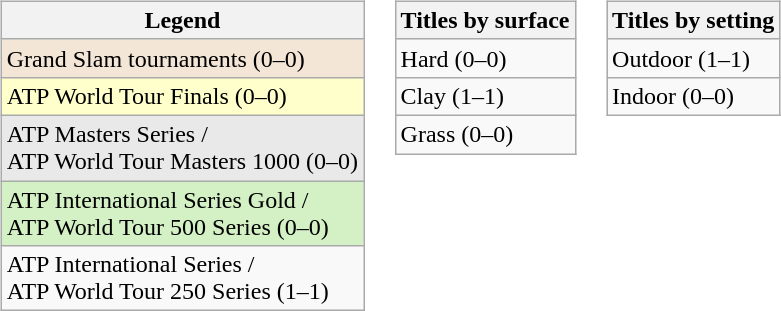<table>
<tr valign="top">
<td><br><table class="wikitable">
<tr>
<th>Legend</th>
</tr>
<tr bgcolor=f3e6d7>
<td>Grand Slam tournaments (0–0)</td>
</tr>
<tr bgcolor=ffffcc>
<td>ATP World Tour Finals (0–0)</td>
</tr>
<tr bgcolor=e9e9e9>
<td>ATP Masters Series / <br> ATP World Tour Masters 1000 (0–0)</td>
</tr>
<tr bgcolor=d4f1c5>
<td>ATP International Series Gold / <br> ATP World Tour 500 Series (0–0)</td>
</tr>
<tr>
<td>ATP International Series / <br> ATP World Tour 250 Series (1–1)</td>
</tr>
</table>
</td>
<td><br><table class="wikitable">
<tr>
<th>Titles by surface</th>
</tr>
<tr>
<td>Hard (0–0)</td>
</tr>
<tr>
<td>Clay (1–1)</td>
</tr>
<tr>
<td>Grass (0–0)</td>
</tr>
</table>
</td>
<td><br><table class="wikitable">
<tr>
<th>Titles by setting</th>
</tr>
<tr>
<td>Outdoor (1–1)</td>
</tr>
<tr>
<td>Indoor (0–0)</td>
</tr>
</table>
</td>
</tr>
</table>
